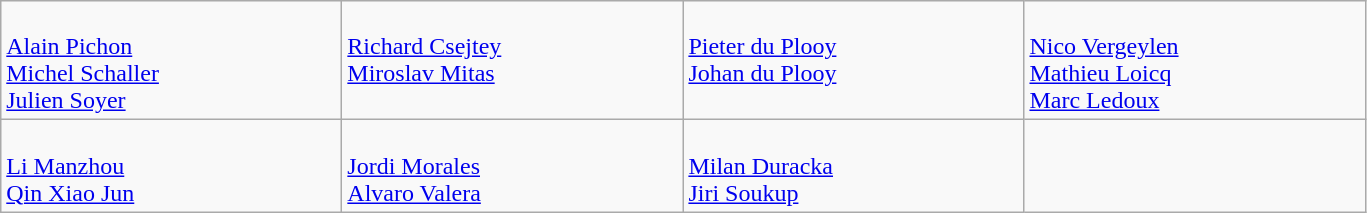<table class="wikitable">
<tr>
<td style="vertical-align:top; width:220px"><br><a href='#'>Alain Pichon</a><br><a href='#'>Michel Schaller</a><br><a href='#'>Julien Soyer</a></td>
<td style="vertical-align:top; width:220px"><br><a href='#'>Richard Csejtey</a><br><a href='#'>Miroslav Mitas</a></td>
<td style="vertical-align:top; width:220px"><br><a href='#'>Pieter du Plooy</a><br><a href='#'>Johan du Plooy</a></td>
<td style="vertical-align:top; width:220px"><br><a href='#'>Nico Vergeylen</a><br><a href='#'>Mathieu Loicq</a><br><a href='#'>Marc Ledoux</a></td>
</tr>
<tr>
<td style="vertical-align:top; width:220px"><br><a href='#'>Li Manzhou</a><br><a href='#'>Qin Xiao Jun</a></td>
<td style="vertical-align:top; width:220px"><br><a href='#'>Jordi Morales</a><br><a href='#'>Alvaro Valera</a></td>
<td style="vertical-align:top; width:220px"><br><a href='#'>Milan Duracka</a><br><a href='#'>Jiri Soukup</a></td>
</tr>
</table>
